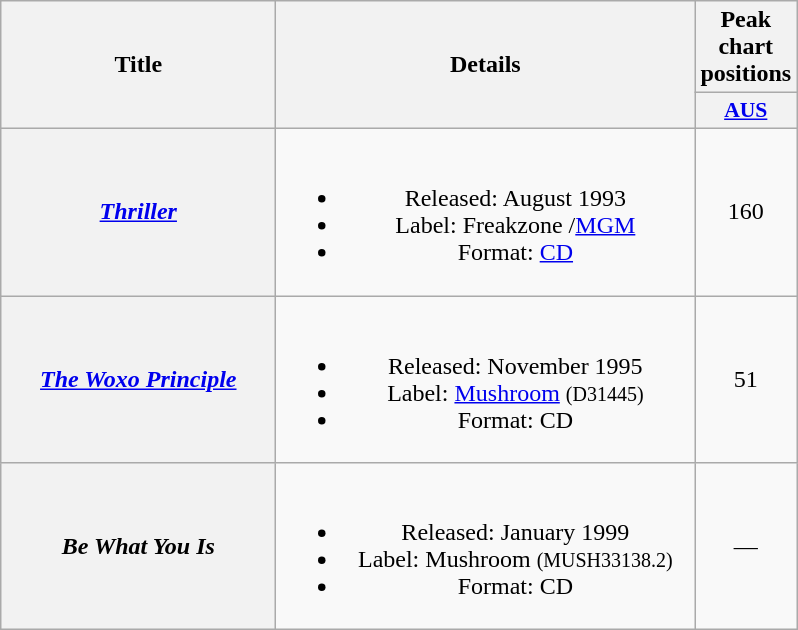<table class="wikitable plainrowheaders" style="text-align:center;" border="1">
<tr>
<th scope="col" rowspan="2" style="width:11em;">Title</th>
<th scope="col" rowspan="2" style="width:17em;">Details</th>
<th scope="col" colspan="1">Peak chart positions</th>
</tr>
<tr>
<th scope="col" style="width:3em;font-size:90%;"><a href='#'>AUS</a><br></th>
</tr>
<tr>
<th scope="row"><em><a href='#'>Thriller</a></em></th>
<td><br><ul><li>Released: August 1993</li><li>Label: Freakzone /<a href='#'>MGM</a> </li><li>Format: <a href='#'>CD</a></li></ul></td>
<td>160</td>
</tr>
<tr>
<th scope="row"><em><a href='#'>The Woxo Principle</a></em></th>
<td><br><ul><li>Released: November 1995</li><li>Label: <a href='#'>Mushroom</a> <small>(D31445)</small></li><li>Format: CD</li></ul></td>
<td>51</td>
</tr>
<tr>
<th scope="row"><em>Be What You Is</em></th>
<td><br><ul><li>Released: January 1999</li><li>Label: Mushroom <small>(MUSH33138.2)</small></li><li>Format: CD</li></ul></td>
<td>—</td>
</tr>
</table>
